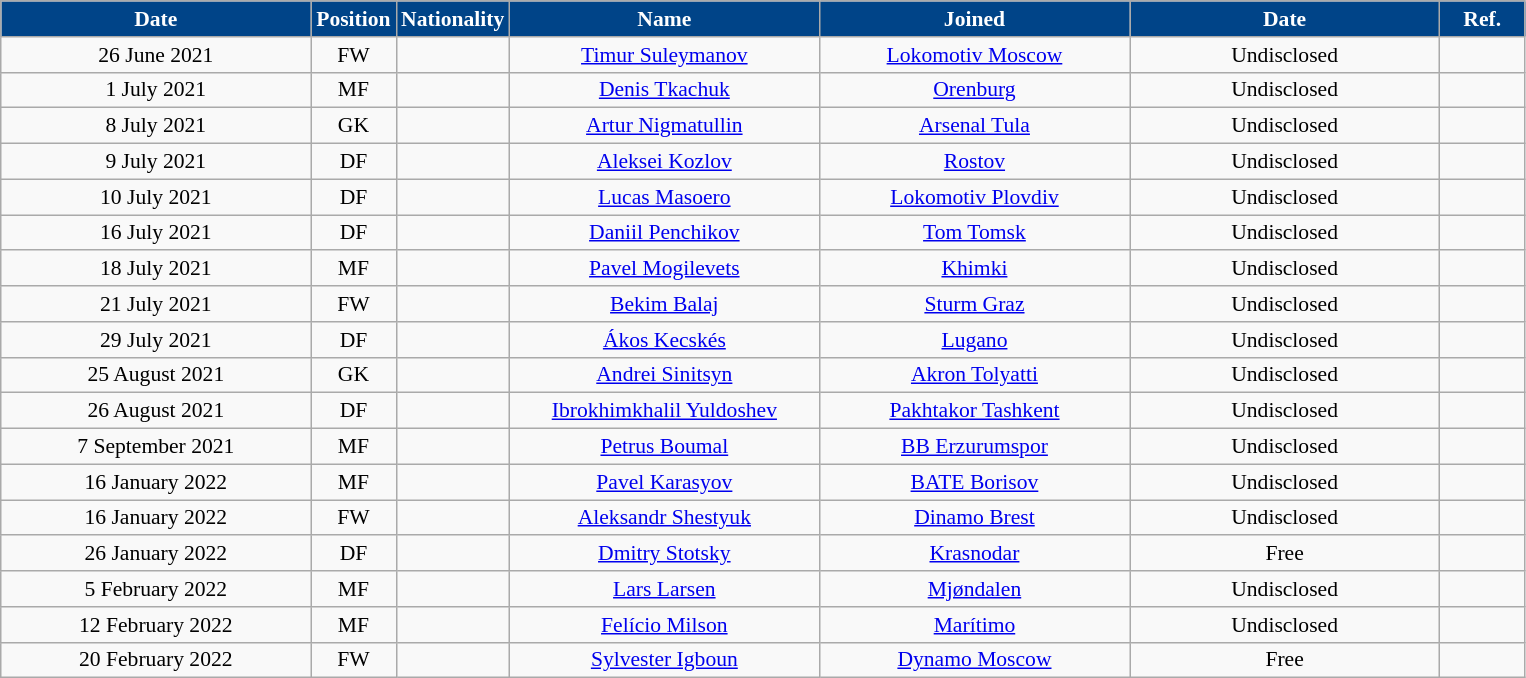<table class="wikitable"  style="text-align:center; font-size:90%; ">
<tr>
<th style="background:#004488; color:#FFFFFF; width:200px;">Date</th>
<th style="background:#004488; color:#FFFFFF; width:50px;">Position</th>
<th style="background:#004488; color:#FFFFFF; width:50px;">Nationality</th>
<th style="background:#004488; color:#FFFFFF; width:200px;">Name</th>
<th style="background:#004488; color:#FFFFFF; width:200px;">Joined</th>
<th style="background:#004488; color:#FFFFFF; width:200px;">Date</th>
<th style="background:#004488; color:#FFFFFF; width:50px;">Ref.</th>
</tr>
<tr>
<td>26 June 2021</td>
<td>FW</td>
<td></td>
<td><a href='#'>Timur Suleymanov</a></td>
<td><a href='#'>Lokomotiv Moscow</a></td>
<td>Undisclosed</td>
<td></td>
</tr>
<tr>
<td>1 July 2021</td>
<td>MF</td>
<td></td>
<td><a href='#'>Denis Tkachuk</a></td>
<td><a href='#'>Orenburg</a></td>
<td>Undisclosed</td>
<td></td>
</tr>
<tr>
<td>8 July 2021</td>
<td>GK</td>
<td></td>
<td><a href='#'>Artur Nigmatullin</a></td>
<td><a href='#'>Arsenal Tula</a></td>
<td>Undisclosed</td>
<td></td>
</tr>
<tr>
<td>9 July 2021</td>
<td>DF</td>
<td></td>
<td><a href='#'>Aleksei Kozlov</a></td>
<td><a href='#'>Rostov</a></td>
<td>Undisclosed</td>
<td></td>
</tr>
<tr>
<td>10 July 2021</td>
<td>DF</td>
<td></td>
<td><a href='#'>Lucas Masoero</a></td>
<td><a href='#'>Lokomotiv Plovdiv</a></td>
<td>Undisclosed</td>
<td></td>
</tr>
<tr>
<td>16 July 2021</td>
<td>DF</td>
<td></td>
<td><a href='#'>Daniil Penchikov</a></td>
<td><a href='#'>Tom Tomsk</a></td>
<td>Undisclosed</td>
<td></td>
</tr>
<tr>
<td>18 July 2021</td>
<td>MF</td>
<td></td>
<td><a href='#'>Pavel Mogilevets</a></td>
<td><a href='#'>Khimki</a></td>
<td>Undisclosed</td>
<td></td>
</tr>
<tr>
<td>21 July 2021</td>
<td>FW</td>
<td></td>
<td><a href='#'>Bekim Balaj</a></td>
<td><a href='#'>Sturm Graz</a></td>
<td>Undisclosed</td>
<td></td>
</tr>
<tr>
<td>29 July 2021</td>
<td>DF</td>
<td></td>
<td><a href='#'>Ákos Kecskés</a></td>
<td><a href='#'>Lugano</a></td>
<td>Undisclosed</td>
<td></td>
</tr>
<tr>
<td>25 August 2021</td>
<td>GK</td>
<td></td>
<td><a href='#'>Andrei Sinitsyn</a></td>
<td><a href='#'>Akron Tolyatti</a></td>
<td>Undisclosed</td>
<td></td>
</tr>
<tr>
<td>26 August 2021</td>
<td>DF</td>
<td></td>
<td><a href='#'>Ibrokhimkhalil Yuldoshev</a></td>
<td><a href='#'>Pakhtakor Tashkent</a></td>
<td>Undisclosed</td>
<td></td>
</tr>
<tr>
<td>7 September 2021</td>
<td>MF</td>
<td></td>
<td><a href='#'>Petrus Boumal</a></td>
<td><a href='#'>BB Erzurumspor</a></td>
<td>Undisclosed</td>
<td></td>
</tr>
<tr>
<td>16 January 2022</td>
<td>MF</td>
<td></td>
<td><a href='#'>Pavel Karasyov</a></td>
<td><a href='#'>BATE Borisov</a></td>
<td>Undisclosed</td>
<td></td>
</tr>
<tr>
<td>16 January 2022</td>
<td>FW</td>
<td></td>
<td><a href='#'>Aleksandr Shestyuk</a></td>
<td><a href='#'>Dinamo Brest</a></td>
<td>Undisclosed</td>
<td></td>
</tr>
<tr>
<td>26 January 2022</td>
<td>DF</td>
<td></td>
<td><a href='#'>Dmitry Stotsky</a></td>
<td><a href='#'>Krasnodar</a></td>
<td>Free</td>
<td></td>
</tr>
<tr>
<td>5 February 2022</td>
<td>MF</td>
<td></td>
<td><a href='#'>Lars Larsen</a></td>
<td><a href='#'>Mjøndalen</a></td>
<td>Undisclosed</td>
<td></td>
</tr>
<tr>
<td>12 February 2022</td>
<td>MF</td>
<td></td>
<td><a href='#'>Felício Milson</a></td>
<td><a href='#'>Marítimo</a></td>
<td>Undisclosed</td>
<td></td>
</tr>
<tr>
<td>20 February 2022</td>
<td>FW</td>
<td></td>
<td><a href='#'>Sylvester Igboun</a></td>
<td><a href='#'>Dynamo Moscow</a></td>
<td>Free</td>
<td></td>
</tr>
</table>
